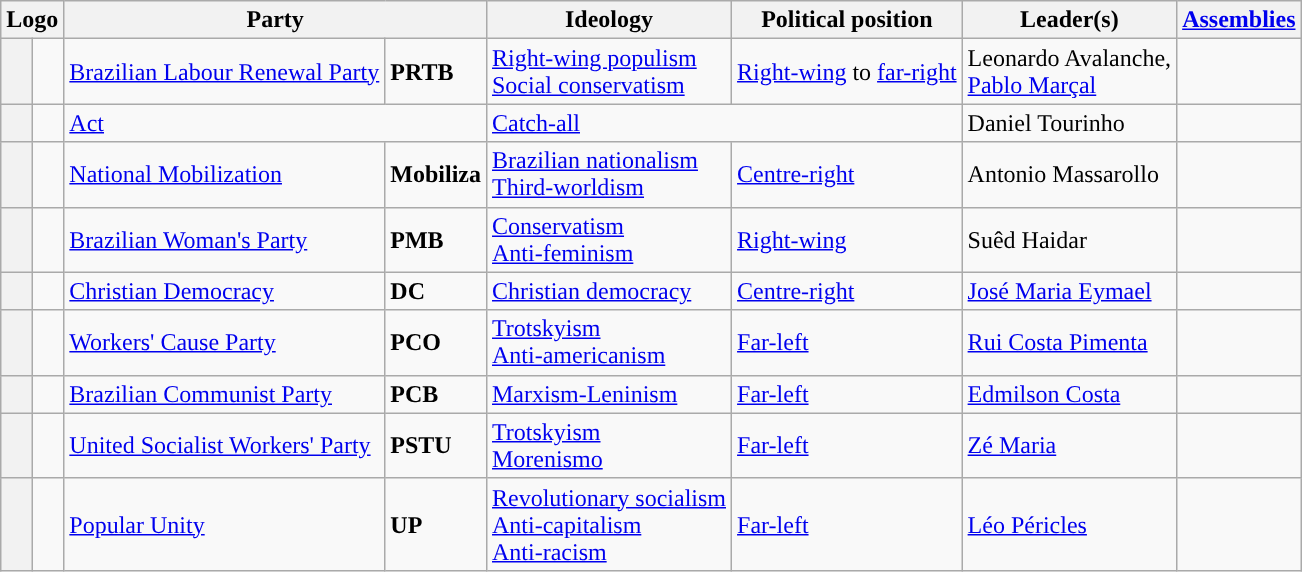<table class="wikitable sortable">
<tr>
<th colspan=2 class=unsortable>Logo</th>
<th colspan=2>Party</th>
<th class=unsortable>Ideology</th>
<th>Political position</th>
<th>Leader(s)</th>
<th><a href='#'>Assemblies</a></th>
</tr>
<tr>
<th style="background-color: "></th>
<td></td>
<td><a href='#'>Brazilian Labour Renewal Party</a><br><small></small></td>
<td><strong>PRTB</strong></td>
<td><a href='#'>Right-wing populism</a><br><a href='#'>Social conservatism</a></td>
<td><a href='#'>Right-wing</a> to <a href='#'>far-right</a></td>
<td>Leonardo Avalanche,<br><a href='#'>Pablo Marçal</a></td>
<td></td>
</tr>
<tr>
<th style="background-color: "></th>
<td></td>
<td colspan=2><a href='#'>Act</a><br><small></small></td>
<td colspan="2"><a href='#'>Catch-all</a></td>
<td>Daniel Tourinho</td>
<td></td>
</tr>
<tr>
<th style="background-color: "></th>
<td></td>
<td><a href='#'>National Mobilization</a><br><small></small></td>
<td><strong>Mobiliza</strong></td>
<td><a href='#'>Brazilian nationalism</a><br><a href='#'>Third-worldism</a></td>
<td><a href='#'>Centre-right</a></td>
<td>Antonio Massarollo</td>
<td></td>
</tr>
<tr>
<th style="background-color: "></th>
<td></td>
<td><a href='#'>Brazilian Woman's Party</a><br><small></small></td>
<td><strong>PMB</strong></td>
<td><a href='#'>Conservatism</a><br><a href='#'>Anti-feminism</a></td>
<td><a href='#'>Right-wing</a></td>
<td>Suêd Haidar</td>
<td></td>
</tr>
<tr>
<th style="background-color: "></th>
<td></td>
<td><a href='#'>Christian Democracy</a><br><small></small></td>
<td><strong>DC</strong></td>
<td><a href='#'>Christian democracy</a></td>
<td><a href='#'>Centre-right</a></td>
<td><a href='#'>José Maria Eymael</a></td>
<td></td>
</tr>
<tr>
<th style="background-color: "></th>
<td></td>
<td><a href='#'>Workers' Cause Party</a><br><small></small></td>
<td><strong>PCO</strong></td>
<td><a href='#'>Trotskyism</a><br><a href='#'>Anti-americanism</a></td>
<td><a href='#'>Far-left</a></td>
<td><a href='#'>Rui Costa Pimenta</a></td>
<td></td>
</tr>
<tr>
<th style="background-color: "></th>
<td></td>
<td><a href='#'>Brazilian Communist Party</a><br><small></small></td>
<td><strong>PCB</strong></td>
<td><a href='#'>Marxism-Leninism</a></td>
<td><a href='#'>Far-left</a></td>
<td><a href='#'>Edmilson Costa</a></td>
<td></td>
</tr>
<tr>
<th style="background-color: "></th>
<td></td>
<td><a href='#'>United Socialist Workers' Party</a><br><small></small></td>
<td><strong>PSTU</strong></td>
<td><a href='#'>Trotskyism</a><br><a href='#'>Morenismo</a></td>
<td><a href='#'>Far-left</a></td>
<td><a href='#'>Zé Maria</a></td>
<td></td>
</tr>
<tr>
<th style="background-color: "></th>
<td></td>
<td><a href='#'>Popular Unity</a><br><small></small></td>
<td><strong>UP</strong></td>
<td><a href='#'>Revolutionary socialism</a><br><a href='#'>Anti-capitalism</a><br><a href='#'>Anti-racism</a></td>
<td><a href='#'>Far-left</a></td>
<td><a href='#'>Léo Péricles</a></td>
<td></td>
</tr>
</table>
